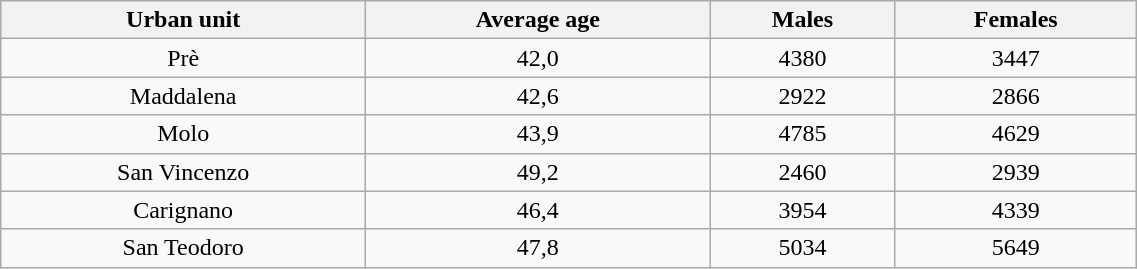<table class="wikitable" style="width:60%;text-align:center;">
<tr>
<th>Urban unit</th>
<th>Average age</th>
<th>Males</th>
<th>Females</th>
</tr>
<tr>
<td>Prè</td>
<td>42,0</td>
<td>4380</td>
<td>3447</td>
</tr>
<tr>
<td>Maddalena</td>
<td>42,6</td>
<td>2922</td>
<td>2866</td>
</tr>
<tr>
<td>Molo</td>
<td>43,9</td>
<td>4785</td>
<td>4629</td>
</tr>
<tr>
<td>San Vincenzo</td>
<td>49,2</td>
<td>2460</td>
<td>2939</td>
</tr>
<tr>
<td>Carignano</td>
<td>46,4</td>
<td>3954</td>
<td>4339</td>
</tr>
<tr>
<td>San Teodoro</td>
<td>47,8</td>
<td>5034</td>
<td>5649</td>
</tr>
</table>
